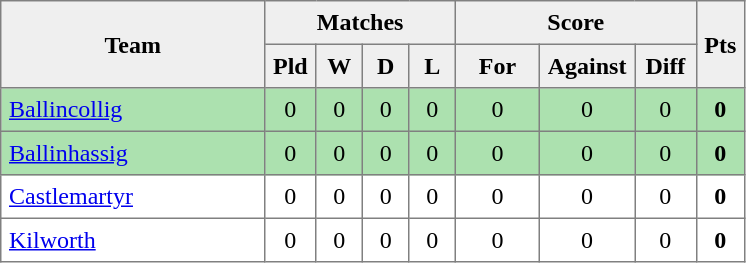<table style=border-collapse:collapse border=1 cellspacing=0 cellpadding=5>
<tr align=center bgcolor=#efefef>
<th rowspan=2 width=165>Team</th>
<th colspan=4>Matches</th>
<th colspan=3>Score</th>
<th rowspan=2width=20>Pts</th>
</tr>
<tr align=center bgcolor=#efefef>
<th width=20>Pld</th>
<th width=20>W</th>
<th width=20>D</th>
<th width=20>L</th>
<th width=45>For</th>
<th width=45>Against</th>
<th width=30>Diff</th>
</tr>
<tr align=center style="background:#ACE1AF;">
<td style="text-align:left;"><a href='#'>Ballincollig</a></td>
<td>0</td>
<td>0</td>
<td>0</td>
<td>0</td>
<td>0</td>
<td>0</td>
<td>0</td>
<td><strong>0</strong></td>
</tr>
<tr align=center style="background:#ACE1AF;">
<td style="text-align:left;"><a href='#'>Ballinhassig</a></td>
<td>0</td>
<td>0</td>
<td>0</td>
<td>0</td>
<td>0</td>
<td>0</td>
<td>0</td>
<td><strong>0</strong></td>
</tr>
<tr align=center>
<td style="text-align:left;"><a href='#'>Castlemartyr</a></td>
<td>0</td>
<td>0</td>
<td>0</td>
<td>0</td>
<td>0</td>
<td>0</td>
<td>0</td>
<td><strong>0</strong></td>
</tr>
<tr align=center>
<td style="text-align:left;"><a href='#'>Kilworth</a></td>
<td>0</td>
<td>0</td>
<td>0</td>
<td>0</td>
<td>0</td>
<td>0</td>
<td>0</td>
<td><strong>0</strong></td>
</tr>
</table>
